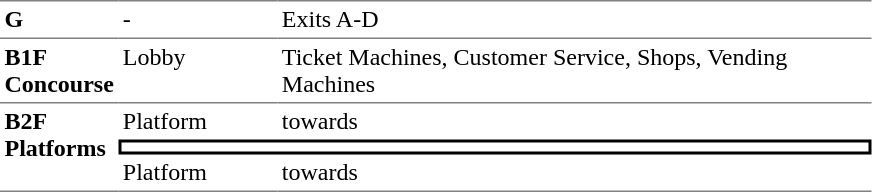<table table border=0 cellspacing=0 cellpadding=3>
<tr>
<td style="border-top:solid 1px gray;" width=50 valign=top><strong>G</strong></td>
<td style="border-top:solid 1px gray;" width=100 valign=top>-</td>
<td style="border-top:solid 1px gray;" width=390 valign=top>Exits A-D</td>
</tr>
<tr>
<td style="border-bottom:solid 1px gray; border-top:solid 1px gray;" valign=top width=50><strong>B1F<br>Concourse</strong></td>
<td style="border-bottom:solid 1px gray; border-top:solid 1px gray;" valign=top width=100>Lobby</td>
<td style="border-bottom:solid 1px gray; border-top:solid 1px gray;" valign=top width=390>Ticket Machines, Customer Service, Shops, Vending Machines</td>
</tr>
<tr>
<td style="border-bottom:solid 1px gray;" rowspan="3" valign=top><strong>B2F<br>Platforms</strong></td>
<td>Platform</td>
<td>  towards  </td>
</tr>
<tr>
<td style="border-right:solid 2px black;border-left:solid 2px black;border-top:solid 2px black;border-bottom:solid 2px black;text-align:center;" colspan=2></td>
</tr>
<tr>
<td style="border-bottom:solid 1px gray;">Platform</td>
<td style="border-bottom:solid 1px gray;">  towards   </td>
</tr>
</table>
